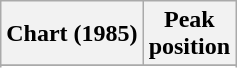<table class="wikitable sortable plainrowheaders">
<tr>
<th scope="col">Chart (1985)</th>
<th scope="col">Peak<br>position</th>
</tr>
<tr>
</tr>
<tr>
</tr>
</table>
